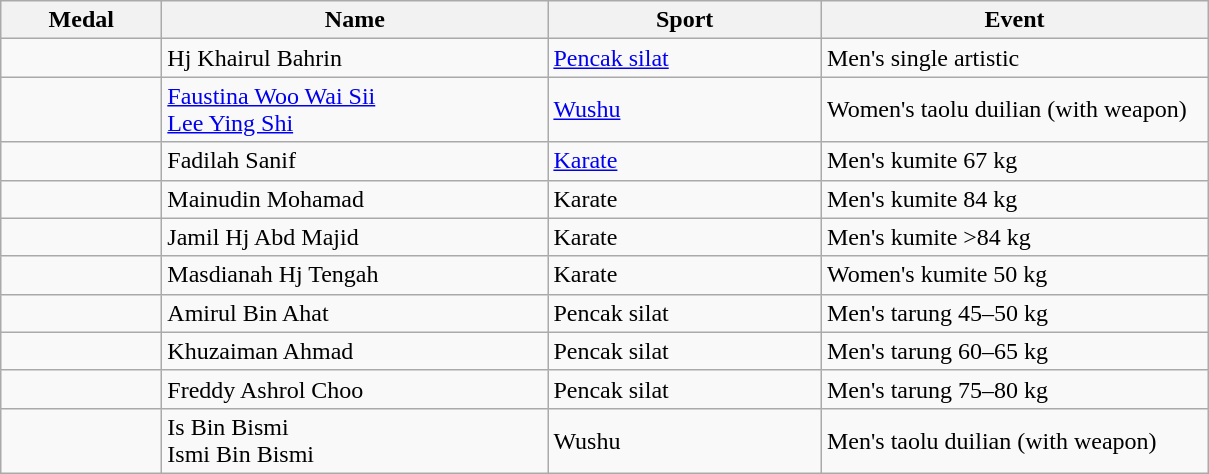<table class="wikitable" style="font-size:100%">
<tr>
<th width="100">Medal</th>
<th width="250">Name</th>
<th width="175">Sport</th>
<th width="250">Event</th>
</tr>
<tr>
<td></td>
<td>Hj Khairul Bahrin</td>
<td><a href='#'>Pencak silat</a></td>
<td>Men's single artistic</td>
</tr>
<tr>
<td></td>
<td><a href='#'>Faustina Woo Wai Sii</a> <br>  <a href='#'>Lee Ying Shi</a> <br></td>
<td><a href='#'>Wushu</a></td>
<td>Women's taolu duilian (with weapon)</td>
</tr>
<tr>
<td></td>
<td>Fadilah Sanif</td>
<td><a href='#'>Karate</a></td>
<td>Men's kumite 67 kg</td>
</tr>
<tr>
<td></td>
<td>Mainudin Mohamad</td>
<td>Karate</td>
<td>Men's kumite 84 kg</td>
</tr>
<tr>
<td></td>
<td>Jamil Hj Abd Majid</td>
<td>Karate</td>
<td>Men's kumite >84 kg</td>
</tr>
<tr>
<td></td>
<td>Masdianah Hj Tengah</td>
<td>Karate</td>
<td>Women's kumite 50 kg</td>
</tr>
<tr>
<td></td>
<td>Amirul Bin Ahat</td>
<td>Pencak silat</td>
<td>Men's tarung 45–50 kg</td>
</tr>
<tr>
<td></td>
<td>Khuzaiman Ahmad</td>
<td>Pencak silat</td>
<td>Men's tarung 60–65 kg</td>
</tr>
<tr>
<td></td>
<td>Freddy Ashrol Choo</td>
<td>Pencak silat</td>
<td>Men's tarung 75–80 kg</td>
</tr>
<tr>
<td></td>
<td>Is Bin Bismi <br> Ismi Bin Bismi<br></td>
<td>Wushu</td>
<td>Men's taolu duilian (with weapon)</td>
</tr>
</table>
